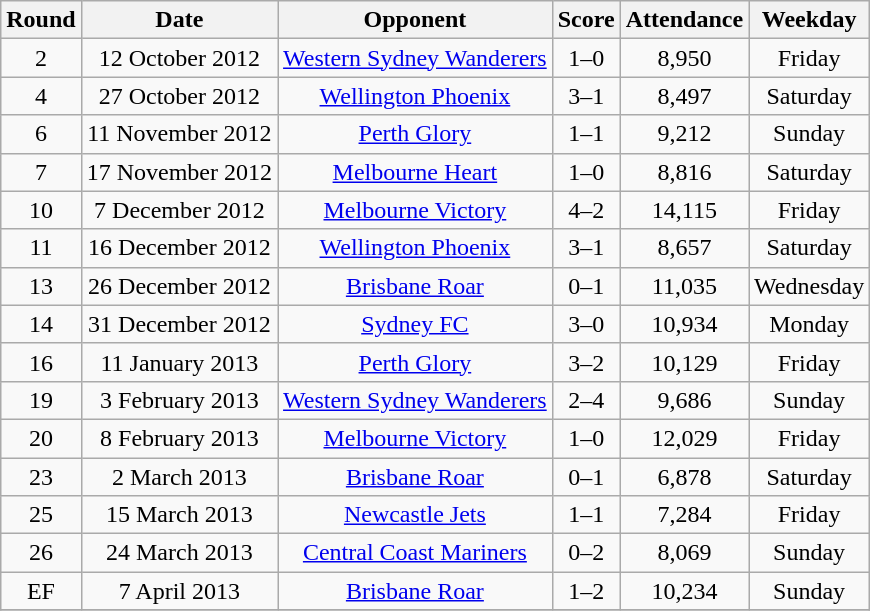<table class="wikitable sortable" style="text-align:center;">
<tr>
<th>Round</th>
<th>Date</th>
<th>Opponent</th>
<th>Score <br> </th>
<th>Attendance</th>
<th>Weekday</th>
</tr>
<tr>
<td>2</td>
<td>12 October 2012</td>
<td><a href='#'>Western Sydney Wanderers</a></td>
<td>1–0</td>
<td>8,950</td>
<td>Friday</td>
</tr>
<tr>
<td>4</td>
<td>27 October 2012</td>
<td><a href='#'>Wellington Phoenix</a></td>
<td>3–1</td>
<td>8,497</td>
<td>Saturday</td>
</tr>
<tr>
<td>6</td>
<td>11 November 2012</td>
<td><a href='#'>Perth Glory</a></td>
<td>1–1</td>
<td>9,212</td>
<td>Sunday</td>
</tr>
<tr>
<td>7</td>
<td>17 November 2012</td>
<td><a href='#'>Melbourne Heart</a></td>
<td>1–0</td>
<td>8,816</td>
<td>Saturday</td>
</tr>
<tr>
<td>10</td>
<td>7 December 2012</td>
<td><a href='#'>Melbourne Victory</a></td>
<td>4–2</td>
<td>14,115</td>
<td>Friday</td>
</tr>
<tr>
<td>11</td>
<td>16 December 2012</td>
<td><a href='#'>Wellington Phoenix</a></td>
<td>3–1</td>
<td>8,657</td>
<td>Saturday</td>
</tr>
<tr>
<td>13</td>
<td>26 December 2012</td>
<td><a href='#'>Brisbane Roar</a></td>
<td>0–1</td>
<td>11,035</td>
<td>Wednesday</td>
</tr>
<tr>
<td>14</td>
<td>31 December 2012</td>
<td><a href='#'>Sydney FC</a></td>
<td>3–0</td>
<td>10,934</td>
<td>Monday</td>
</tr>
<tr>
<td>16</td>
<td>11 January 2013</td>
<td><a href='#'>Perth Glory</a></td>
<td>3–2</td>
<td>10,129</td>
<td>Friday</td>
</tr>
<tr>
<td>19</td>
<td>3 February 2013</td>
<td><a href='#'>Western Sydney Wanderers</a></td>
<td>2–4</td>
<td>9,686</td>
<td>Sunday</td>
</tr>
<tr>
<td>20</td>
<td>8 February 2013</td>
<td><a href='#'>Melbourne Victory</a></td>
<td>1–0</td>
<td>12,029</td>
<td>Friday</td>
</tr>
<tr>
<td>23</td>
<td>2 March 2013</td>
<td><a href='#'>Brisbane Roar</a></td>
<td>0–1</td>
<td>6,878</td>
<td>Saturday</td>
</tr>
<tr>
<td>25</td>
<td>15 March 2013</td>
<td><a href='#'>Newcastle Jets</a></td>
<td>1–1</td>
<td>7,284</td>
<td>Friday</td>
</tr>
<tr>
<td>26</td>
<td>24 March 2013</td>
<td><a href='#'>Central Coast Mariners</a></td>
<td>0–2</td>
<td>8,069</td>
<td>Sunday</td>
</tr>
<tr>
<td>EF</td>
<td>7 April 2013</td>
<td><a href='#'>Brisbane Roar</a></td>
<td>1–2</td>
<td>10,234</td>
<td>Sunday</td>
</tr>
<tr>
</tr>
</table>
